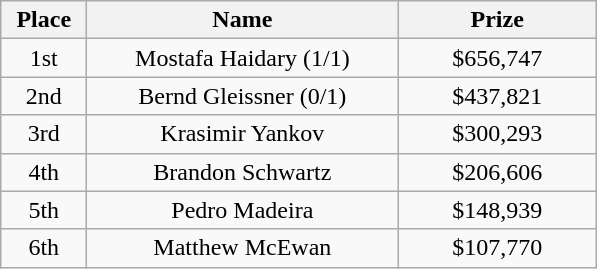<table class="wikitable">
<tr>
<th width="50">Place</th>
<th width="200">Name</th>
<th width="125">Prize</th>
</tr>
<tr>
<td align=center>1st</td>
<td align=center> Mostafa Haidary (1/1)</td>
<td align=center>$656,747</td>
</tr>
<tr>
<td align=center>2nd</td>
<td align=center> Bernd Gleissner (0/1)</td>
<td align=center>$437,821</td>
</tr>
<tr>
<td align=center>3rd</td>
<td align=center> Krasimir Yankov</td>
<td align=center>$300,293</td>
</tr>
<tr>
<td align=center>4th</td>
<td align=center> Brandon Schwartz</td>
<td align=center>$206,606</td>
</tr>
<tr>
<td align=center>5th</td>
<td align=center> Pedro Madeira</td>
<td align=center>$148,939</td>
</tr>
<tr>
<td align=center>6th</td>
<td align=center> Matthew McEwan</td>
<td align=center>$107,770</td>
</tr>
</table>
